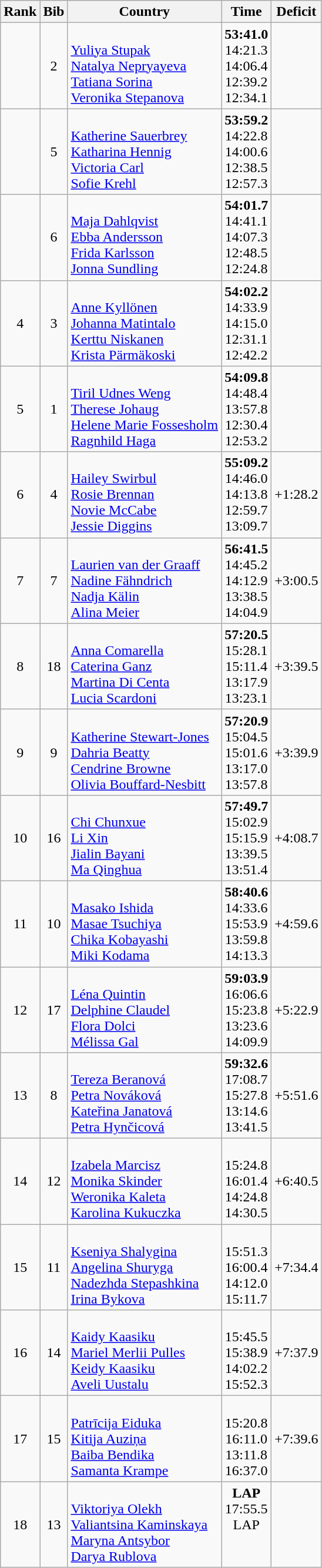<table class="wikitable sortable" style="text-align:center">
<tr>
<th>Rank</th>
<th>Bib</th>
<th>Country</th>
<th>Time</th>
<th>Deficit</th>
</tr>
<tr>
<td></td>
<td>2</td>
<td align=left><br><a href='#'>Yuliya Stupak</a><br><a href='#'>Natalya Nepryayeva</a><br><a href='#'>Tatiana Sorina</a><br><a href='#'>Veronika Stepanova</a></td>
<td><strong>53:41.0</strong><br>14:21.3<br>14:06.4<br>12:39.2<br>12:34.1</td>
<td></td>
</tr>
<tr>
<td></td>
<td>5</td>
<td align=left><br><a href='#'>Katherine Sauerbrey</a><br><a href='#'>Katharina Hennig</a><br><a href='#'>Victoria Carl</a><br><a href='#'>Sofie Krehl</a></td>
<td><strong>53:59.2</strong><br>14:22.8<br>14:00.6<br>12:38.5<br>12:57.3</td>
<td></td>
</tr>
<tr>
<td></td>
<td>6</td>
<td align=left><br><a href='#'>Maja Dahlqvist</a><br><a href='#'>Ebba Andersson</a><br><a href='#'>Frida Karlsson</a><br><a href='#'>Jonna Sundling</a></td>
<td><strong>54:01.7</strong><br>14:41.1<br>14:07.3<br>12:48.5<br>12:24.8</td>
<td></td>
</tr>
<tr>
<td>4</td>
<td>3</td>
<td align=left><br><a href='#'>Anne Kyllönen</a><br><a href='#'>Johanna Matintalo</a><br><a href='#'>Kerttu Niskanen</a><br><a href='#'>Krista Pärmäkoski</a></td>
<td><strong>54:02.2</strong><br>14:33.9<br>14:15.0<br>12:31.1<br>12:42.2</td>
<td></td>
</tr>
<tr>
<td>5</td>
<td>1</td>
<td align=left><br><a href='#'>Tiril Udnes Weng</a><br><a href='#'>Therese Johaug</a><br><a href='#'>Helene Marie Fossesholm</a><br><a href='#'>Ragnhild Haga</a></td>
<td><strong>54:09.8</strong><br>14:48.4<br>13:57.8<br>12:30.4<br>12:53.2</td>
<td></td>
</tr>
<tr>
<td>6</td>
<td>4</td>
<td align=left><br><a href='#'>Hailey Swirbul</a><br><a href='#'>Rosie Brennan</a><br><a href='#'>Novie McCabe</a><br><a href='#'>Jessie Diggins</a></td>
<td><strong>55:09.2</strong><br>14:46.0<br>14:13.8<br>12:59.7<br>13:09.7</td>
<td>+1:28.2</td>
</tr>
<tr>
<td>7</td>
<td>7</td>
<td align=left><br><a href='#'>Laurien van der Graaff</a><br><a href='#'>Nadine Fähndrich</a><br><a href='#'>Nadja Kälin</a><br><a href='#'>Alina Meier</a></td>
<td><strong>56:41.5</strong><br>14:45.2<br>14:12.9<br>13:38.5<br>14:04.9</td>
<td>+3:00.5</td>
</tr>
<tr>
<td>8</td>
<td>18</td>
<td align=left><br><a href='#'>Anna Comarella</a><br><a href='#'>Caterina Ganz</a><br><a href='#'>Martina Di Centa</a><br><a href='#'>Lucia Scardoni</a></td>
<td><strong>57:20.5</strong><br>15:28.1<br>15:11.4<br>13:17.9<br>13:23.1</td>
<td>+3:39.5</td>
</tr>
<tr>
<td>9</td>
<td>9</td>
<td align=left><br><a href='#'>Katherine Stewart-Jones</a><br><a href='#'>Dahria Beatty</a><br><a href='#'>Cendrine Browne</a><br><a href='#'>Olivia Bouffard-Nesbitt</a></td>
<td><strong>57:20.9</strong><br>15:04.5<br>15:01.6<br>13:17.0<br>13:57.8</td>
<td>+3:39.9</td>
</tr>
<tr>
<td>10</td>
<td>16</td>
<td align=left><br><a href='#'>Chi Chunxue</a><br><a href='#'>Li Xin</a><br><a href='#'>Jialin Bayani</a><br><a href='#'>Ma Qinghua</a></td>
<td><strong>57:49.7</strong><br>15:02.9<br>15:15.9<br>13:39.5<br>13:51.4</td>
<td>+4:08.7</td>
</tr>
<tr>
<td>11</td>
<td>10</td>
<td align=left><br><a href='#'>Masako Ishida</a><br><a href='#'>Masae Tsuchiya</a><br><a href='#'>Chika Kobayashi</a><br><a href='#'>Miki Kodama</a></td>
<td><strong>58:40.6</strong><br>14:33.6<br>15:53.9<br>13:59.8<br>14:13.3</td>
<td>+4:59.6</td>
</tr>
<tr>
<td>12</td>
<td>17</td>
<td align=left><br><a href='#'>Léna Quintin</a><br><a href='#'>Delphine Claudel</a><br><a href='#'>Flora Dolci</a><br><a href='#'>Mélissa Gal</a></td>
<td><strong>59:03.9</strong><br>16:06.6<br>15:23.8<br>13:23.6<br>14:09.9</td>
<td>+5:22.9</td>
</tr>
<tr>
<td>13</td>
<td>8</td>
<td align=left><br><a href='#'>Tereza Beranová</a><br><a href='#'>Petra Nováková</a><br><a href='#'>Kateřina Janatová</a><br><a href='#'>Petra Hynčicová</a></td>
<td><strong>59:32.6</strong><br>17:08.7<br>15:27.8<br>13:14.6<br>13:41.5</td>
<td>+5:51.6</td>
</tr>
<tr>
<td>14</td>
<td>12</td>
<td align=left><br><a href='#'>Izabela Marcisz</a><br><a href='#'>Monika Skinder</a><br><a href='#'>Weronika Kaleta</a><br><a href='#'>Karolina Kukuczka</a></td>
<td><strong></strong><br>15:24.8<br>16:01.4<br>14:24.8<br>14:30.5</td>
<td>+6:40.5</td>
</tr>
<tr>
<td>15</td>
<td>11</td>
<td align=left><br><a href='#'>Kseniya Shalygina</a><br><a href='#'>Angelina Shuryga</a><br><a href='#'>Nadezhda Stepashkina</a><br><a href='#'>Irina Bykova</a></td>
<td><strong></strong><br>15:51.3<br>16:00.4<br>14:12.0<br>15:11.7</td>
<td>+7:34.4</td>
</tr>
<tr>
<td>16</td>
<td>14</td>
<td align=left><br><a href='#'>Kaidy Kaasiku</a><br><a href='#'>Mariel Merlii Pulles</a><br><a href='#'>Keidy Kaasiku</a><br><a href='#'>Aveli Uustalu</a></td>
<td><strong></strong><br>15:45.5<br>15:38.9<br>14:02.2<br>15:52.3</td>
<td>+7:37.9</td>
</tr>
<tr>
<td>17</td>
<td>15</td>
<td align=left><br><a href='#'>Patrīcija Eiduka</a><br><a href='#'>Kitija Auziņa</a><br><a href='#'>Baiba Bendika</a><br><a href='#'>Samanta Krampe</a></td>
<td><strong></strong><br>15:20.8<br>16:11.0<br>13:11.8<br>16:37.0</td>
<td>+7:39.6</td>
</tr>
<tr>
<td>18</td>
<td>13</td>
<td align=left><br><a href='#'>Viktoriya Olekh</a><br><a href='#'>Valiantsina Kaminskaya</a><br><a href='#'>Maryna Antsybor</a><br><a href='#'>Darya Rublova</a></td>
<td valign=top><strong>LAP</strong><br>17:55.5<br>LAP</td>
<td></td>
</tr>
</table>
